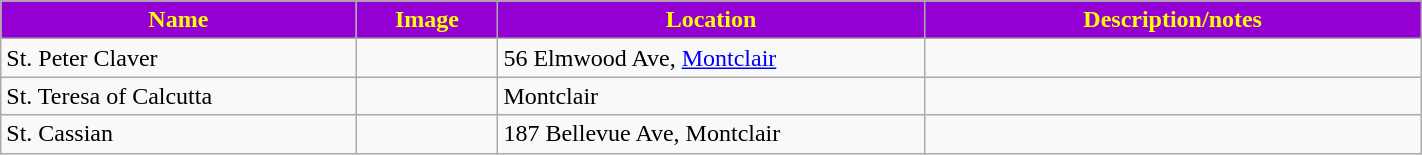<table class="wikitable sortable" style="width:75%">
<tr>
<th style="background:darkviolet; color:yellow;" width="25%"><strong>Name</strong></th>
<th style="background:darkviolet; color:yellow;" width="10%"><strong>Image</strong></th>
<th style="background:darkviolet; color:yellow;" width="30%"><strong>Location</strong></th>
<th style="background:darkviolet; color:yellow;" width="35%"><strong>Description/notes</strong></th>
</tr>
<tr>
<td>St. Peter Claver</td>
<td></td>
<td>56 Elmwood Ave, <a href='#'>Montclair</a></td>
<td></td>
</tr>
<tr>
<td>St. Teresa of Calcutta</td>
<td></td>
<td>Montclair</td>
<td></td>
</tr>
<tr>
<td>St. Cassian</td>
<td></td>
<td>187 Bellevue Ave, Montclair</td>
<td></td>
</tr>
</table>
